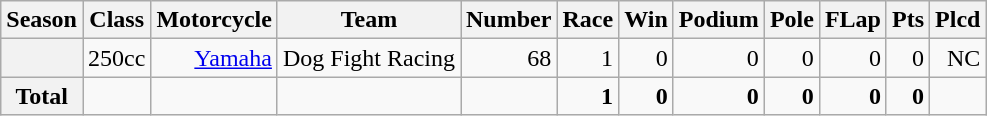<table class="wikitable">
<tr>
<th>Season</th>
<th>Class</th>
<th>Motorcycle</th>
<th>Team</th>
<th>Number</th>
<th>Race</th>
<th>Win</th>
<th>Podium</th>
<th>Pole</th>
<th>FLap</th>
<th>Pts</th>
<th>Plcd</th>
</tr>
<tr align="right">
<th></th>
<td>250cc</td>
<td><a href='#'>Yamaha</a></td>
<td>Dog Fight Racing</td>
<td>68</td>
<td>1</td>
<td>0</td>
<td>0</td>
<td>0</td>
<td>0</td>
<td>0</td>
<td>NC</td>
</tr>
<tr align="right">
<th>Total</th>
<td></td>
<td></td>
<td></td>
<td></td>
<td><strong>1</strong></td>
<td><strong>0</strong></td>
<td><strong>0</strong></td>
<td><strong>0</strong></td>
<td><strong>0</strong></td>
<td><strong>0</strong></td>
<td></td>
</tr>
</table>
